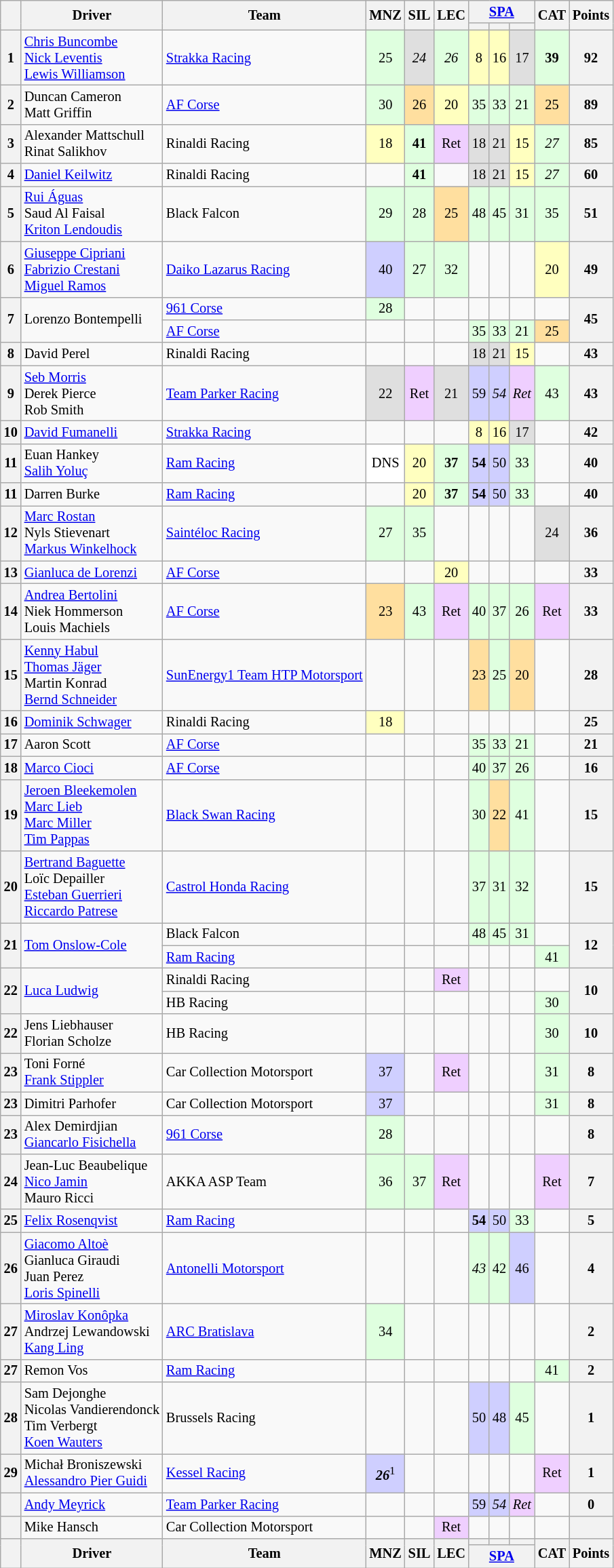<table class="wikitable" style="font-size: 85%; text-align:center;">
<tr>
<th rowspan=2></th>
<th rowspan=2>Driver</th>
<th rowspan=2>Team</th>
<th rowspan=2>MNZ<br></th>
<th rowspan=2>SIL<br></th>
<th rowspan=2>LEC<br></th>
<th colspan=3><a href='#'>SPA</a><br></th>
<th rowspan=2>CAT<br></th>
<th rowspan=2>Points</th>
</tr>
<tr>
<th></th>
<th></th>
<th></th>
</tr>
<tr>
<th>1</th>
<td align=left> <a href='#'>Chris Buncombe</a><br> <a href='#'>Nick Leventis</a><br> <a href='#'>Lewis Williamson</a></td>
<td align=left> <a href='#'>Strakka Racing</a></td>
<td style="background:#DFFFDF;">25</td>
<td style="background:#DFDFDF;"><em>24</em></td>
<td style="background:#DFFFDF;"><em>26</em></td>
<td style="background:#FFFFBF;">8</td>
<td style="background:#FFFFBF;">16</td>
<td style="background:#DFDFDF;">17</td>
<td style="background:#DFFFDF;"><strong>39</strong></td>
<th>92</th>
</tr>
<tr>
<th>2</th>
<td align=left> Duncan Cameron<br> Matt Griffin</td>
<td align=left> <a href='#'>AF Corse</a></td>
<td style="background:#DFFFDF;">30</td>
<td style="background:#FFDF9F;">26</td>
<td style="background:#FFFFBF;">20</td>
<td style="background:#DFFFDF;">35</td>
<td style="background:#DFFFDF;">33</td>
<td style="background:#DFFFDF;">21</td>
<td style="background:#FFDF9F;">25</td>
<th>89</th>
</tr>
<tr>
<th>3</th>
<td align=left> Alexander Mattschull<br> Rinat Salikhov</td>
<td align=left> Rinaldi Racing</td>
<td style="background:#FFFFBF;">18</td>
<td style="background:#DFFFDF;"><strong>41</strong></td>
<td style="background:#EFCFFF;">Ret</td>
<td style="background:#DFDFDF;">18</td>
<td style="background:#DFDFDF;">21</td>
<td style="background:#FFFFBF;">15</td>
<td style="background:#DFFFDF;"><em>27</em></td>
<th>85</th>
</tr>
<tr>
<th>4</th>
<td align=left> <a href='#'>Daniel Keilwitz</a></td>
<td align=left> Rinaldi Racing</td>
<td></td>
<td style="background:#DFFFDF;"><strong>41</strong></td>
<td></td>
<td style="background:#DFDFDF;">18</td>
<td style="background:#DFDFDF;">21</td>
<td style="background:#FFFFBF;">15</td>
<td style="background:#DFFFDF;"><em>27</em></td>
<th>60</th>
</tr>
<tr>
<th>5</th>
<td align=left> <a href='#'>Rui Águas</a><br> Saud Al Faisal<br> <a href='#'>Kriton Lendoudis</a></td>
<td align=left> Black Falcon</td>
<td style="background:#DFFFDF;">29</td>
<td style="background:#DFFFDF;">28</td>
<td style="background:#FFDF9F;">25</td>
<td style="background:#DFFFDF;">48</td>
<td style="background:#DFFFDF;">45</td>
<td style="background:#DFFFDF;">31</td>
<td style="background:#DFFFDF;">35</td>
<th>51</th>
</tr>
<tr>
<th>6</th>
<td align=left> <a href='#'>Giuseppe Cipriani</a><br> <a href='#'>Fabrizio Crestani</a><br> <a href='#'>Miguel Ramos</a></td>
<td align=left> <a href='#'>Daiko Lazarus Racing</a></td>
<td style="background:#CFCFFF;">40</td>
<td style="background:#DFFFDF;">27</td>
<td style="background:#DFFFDF;">32</td>
<td></td>
<td></td>
<td></td>
<td style="background:#FFFFBF;">20</td>
<th>49</th>
</tr>
<tr>
<th rowspan=2>7</th>
<td rowspan=2 align=left> Lorenzo Bontempelli</td>
<td align=left> <a href='#'>961 Corse</a></td>
<td style="background:#DFFFDF;">28</td>
<td></td>
<td></td>
<td></td>
<td></td>
<td></td>
<td></td>
<th rowspan=2>45</th>
</tr>
<tr>
<td align=left> <a href='#'>AF Corse</a></td>
<td></td>
<td></td>
<td></td>
<td style="background:#DFFFDF;">35</td>
<td style="background:#DFFFDF;">33</td>
<td style="background:#DFFFDF;">21</td>
<td style="background:#FFDF9F;">25</td>
</tr>
<tr>
<th>8</th>
<td align=left> David Perel</td>
<td align=left> Rinaldi Racing</td>
<td></td>
<td></td>
<td></td>
<td style="background:#DFDFDF;">18</td>
<td style="background:#DFDFDF;">21</td>
<td style="background:#FFFFBF;">15</td>
<td></td>
<th>43</th>
</tr>
<tr>
<th>9</th>
<td align=left> <a href='#'>Seb Morris</a><br> Derek Pierce<br> Rob Smith</td>
<td align=left> <a href='#'>Team Parker Racing</a></td>
<td style="background:#DFDFDF;">22</td>
<td style="background:#EFCFFF;">Ret</td>
<td style="background:#DFDFDF;">21</td>
<td style="background:#CFCFFF;">59</td>
<td style="background:#CFCFFF;"><em>54</em></td>
<td style="background:#EFCFFF;"><em>Ret</em></td>
<td style="background:#DFFFDF;">43</td>
<th>43</th>
</tr>
<tr>
<th>10</th>
<td align=left> <a href='#'>David Fumanelli</a></td>
<td align=left> <a href='#'>Strakka Racing</a></td>
<td></td>
<td></td>
<td></td>
<td style="background:#FFFFBF;">8</td>
<td style="background:#FFFFBF;">16</td>
<td style="background:#DFDFDF;">17</td>
<td></td>
<th>42</th>
</tr>
<tr>
<th>11</th>
<td align=left> Euan Hankey<br> <a href='#'>Salih Yoluç</a></td>
<td align=left> <a href='#'>Ram Racing</a></td>
<td style="background:#FFFFFF;">DNS</td>
<td style="background:#FFFFBF;">20</td>
<td style="background:#DFFFDF;"><strong>37</strong></td>
<td style="background:#CFCFFF;"><strong>54</strong></td>
<td style="background:#CFCFFF;">50</td>
<td style="background:#DFFFDF;">33</td>
<td></td>
<th>40</th>
</tr>
<tr>
<th>11</th>
<td align=left> Darren Burke</td>
<td align=left> <a href='#'>Ram Racing</a></td>
<td></td>
<td style="background:#FFFFBF;">20</td>
<td style="background:#DFFFDF;"><strong>37</strong></td>
<td style="background:#CFCFFF;"><strong>54</strong></td>
<td style="background:#CFCFFF;">50</td>
<td style="background:#DFFFDF;">33</td>
<td></td>
<th>40</th>
</tr>
<tr>
<th>12</th>
<td align=left> <a href='#'>Marc Rostan</a><br> Nyls Stievenart<br> <a href='#'>Markus Winkelhock</a></td>
<td align=left> <a href='#'>Saintéloc Racing</a></td>
<td style="background:#DFFFDF;">27</td>
<td style="background:#DFFFDF;">35</td>
<td></td>
<td></td>
<td></td>
<td></td>
<td style="background:#DFDFDF;">24</td>
<th>36</th>
</tr>
<tr>
<th>13</th>
<td align=left> <a href='#'>Gianluca de Lorenzi</a></td>
<td align=left> <a href='#'>AF Corse</a></td>
<td></td>
<td></td>
<td style="background:#FFFFBF;">20</td>
<td></td>
<td></td>
<td></td>
<td></td>
<th>33</th>
</tr>
<tr>
<th>14</th>
<td align=left> <a href='#'>Andrea Bertolini</a><br> Niek Hommerson<br> Louis Machiels</td>
<td align=left> <a href='#'>AF Corse</a></td>
<td style="background:#FFDF9F;">23</td>
<td style="background:#DFFFDF;">43</td>
<td style="background:#EFCFFF;">Ret</td>
<td style="background:#DFFFDF;">40</td>
<td style="background:#DFFFDF;">37</td>
<td style="background:#DFFFDF;">26</td>
<td style="background:#EFCFFF;">Ret</td>
<th>33</th>
</tr>
<tr>
<th>15</th>
<td align=left> <a href='#'>Kenny Habul</a><br> <a href='#'>Thomas Jäger</a><br> Martin Konrad<br> <a href='#'>Bernd Schneider</a></td>
<td align=left> <a href='#'>SunEnergy1 Team HTP Motorsport</a></td>
<td></td>
<td></td>
<td></td>
<td style="background:#FFDF9F;">23</td>
<td style="background:#DFFFDF;">25</td>
<td style="background:#FFDF9F;">20</td>
<td></td>
<th>28</th>
</tr>
<tr>
<th>16</th>
<td align=left> <a href='#'>Dominik Schwager</a></td>
<td align=left> Rinaldi Racing</td>
<td style="background:#FFFFBF;">18</td>
<td></td>
<td></td>
<td></td>
<td></td>
<td></td>
<td></td>
<th>25</th>
</tr>
<tr>
<th>17</th>
<td align=left> Aaron Scott</td>
<td align=left> <a href='#'>AF Corse</a></td>
<td></td>
<td></td>
<td></td>
<td style="background:#DFFFDF;">35</td>
<td style="background:#DFFFDF;">33</td>
<td style="background:#DFFFDF;">21</td>
<td></td>
<th>21</th>
</tr>
<tr>
<th>18</th>
<td align=left> <a href='#'>Marco Cioci</a></td>
<td align=left> <a href='#'>AF Corse</a></td>
<td></td>
<td></td>
<td></td>
<td style="background:#DFFFDF;">40</td>
<td style="background:#DFFFDF;">37</td>
<td style="background:#DFFFDF;">26</td>
<td></td>
<th>16</th>
</tr>
<tr>
<th>19</th>
<td align=left> <a href='#'>Jeroen Bleekemolen</a><br> <a href='#'>Marc Lieb</a><br> <a href='#'>Marc Miller</a><br> <a href='#'>Tim Pappas</a></td>
<td align=left> <a href='#'>Black Swan Racing</a></td>
<td></td>
<td></td>
<td></td>
<td style="background:#DFFFDF;">30</td>
<td style="background:#FFDF9F;">22</td>
<td style="background:#DFFFDF;">41</td>
<td></td>
<th>15</th>
</tr>
<tr>
<th>20</th>
<td align=left> <a href='#'>Bertrand Baguette</a><br> Loïc Depailler<br> <a href='#'>Esteban Guerrieri</a><br> <a href='#'>Riccardo Patrese</a></td>
<td align=left> <a href='#'>Castrol Honda Racing</a></td>
<td></td>
<td></td>
<td></td>
<td style="background:#DFFFDF;">37</td>
<td style="background:#DFFFDF;">31</td>
<td style="background:#DFFFDF;">32</td>
<td></td>
<th>15</th>
</tr>
<tr>
<th rowspan=2>21</th>
<td rowspan=2 align=left> <a href='#'>Tom Onslow-Cole</a></td>
<td align=left> Black Falcon</td>
<td></td>
<td></td>
<td></td>
<td style="background:#DFFFDF;">48</td>
<td style="background:#DFFFDF;">45</td>
<td style="background:#DFFFDF;">31</td>
<td></td>
<th rowspan=2>12</th>
</tr>
<tr>
<td align=left> <a href='#'>Ram Racing</a></td>
<td></td>
<td></td>
<td></td>
<td></td>
<td></td>
<td></td>
<td style="background:#DFFFDF;">41</td>
</tr>
<tr>
<th rowspan=2>22</th>
<td rowspan=2 align=left> <a href='#'>Luca Ludwig</a></td>
<td align=left> Rinaldi Racing</td>
<td></td>
<td></td>
<td style="background:#EFCFFF;">Ret</td>
<td></td>
<td></td>
<td></td>
<td></td>
<th rowspan=2>10</th>
</tr>
<tr>
<td align=left> HB Racing</td>
<td></td>
<td></td>
<td></td>
<td></td>
<td></td>
<td></td>
<td style="background:#DFFFDF;">30</td>
</tr>
<tr>
<th>22</th>
<td align=left> Jens Liebhauser<br> Florian Scholze</td>
<td align=left> HB Racing</td>
<td></td>
<td></td>
<td></td>
<td></td>
<td></td>
<td></td>
<td style="background:#DFFFDF;">30</td>
<th>10</th>
</tr>
<tr>
<th>23</th>
<td align=left> Toni Forné<br> <a href='#'>Frank Stippler</a></td>
<td align=left> Car Collection Motorsport</td>
<td style="background:#CFCFFF;">37</td>
<td></td>
<td style="background:#EFCFFF;">Ret</td>
<td></td>
<td></td>
<td></td>
<td style="background:#DFFFDF;">31</td>
<th>8</th>
</tr>
<tr>
<th>23</th>
<td align=left> Dimitri Parhofer</td>
<td align=left> Car Collection Motorsport</td>
<td style="background:#CFCFFF;">37</td>
<td></td>
<td></td>
<td></td>
<td></td>
<td></td>
<td style="background:#DFFFDF;">31</td>
<th>8</th>
</tr>
<tr>
<th>23</th>
<td align=left> Alex Demirdjian<br> <a href='#'>Giancarlo Fisichella</a></td>
<td align=left> <a href='#'>961 Corse</a></td>
<td style="background:#DFFFDF;">28</td>
<td></td>
<td></td>
<td></td>
<td></td>
<td></td>
<td></td>
<th>8</th>
</tr>
<tr>
<th>24</th>
<td align=left> Jean-Luc Beaubelique<br> <a href='#'>Nico Jamin</a><br> Mauro Ricci</td>
<td align=left> AKKA ASP Team</td>
<td style="background:#DFFFDF;">36</td>
<td style="background:#DFFFDF;">37</td>
<td style="background:#EFCFFF;">Ret</td>
<td></td>
<td></td>
<td></td>
<td style="background:#EFCFFF;">Ret</td>
<th>7</th>
</tr>
<tr>
<th>25</th>
<td align=left> <a href='#'>Felix Rosenqvist</a></td>
<td align=left> <a href='#'>Ram Racing</a></td>
<td></td>
<td></td>
<td></td>
<td style="background:#CFCFFF;"><strong>54</strong></td>
<td style="background:#CFCFFF;">50</td>
<td style="background:#DFFFDF;">33</td>
<td></td>
<th>5</th>
</tr>
<tr>
<th>26</th>
<td align=left> <a href='#'>Giacomo Altoè</a><br> Gianluca Giraudi<br> Juan Perez<br> <a href='#'>Loris Spinelli</a></td>
<td align=left> <a href='#'>Antonelli Motorsport</a></td>
<td></td>
<td></td>
<td></td>
<td style="background:#DFFFDF;"><em>43</em></td>
<td style="background:#DFFFDF;">42</td>
<td style="background:#CFCFFF;">46</td>
<td></td>
<th>4</th>
</tr>
<tr>
<th>27</th>
<td align=left> <a href='#'>Miroslav Konôpka</a><br> Andrzej Lewandowski<br> <a href='#'>Kang Ling</a></td>
<td align=left> <a href='#'>ARC Bratislava</a></td>
<td style="background:#DFFFDF;">34</td>
<td></td>
<td></td>
<td></td>
<td></td>
<td></td>
<td></td>
<th>2</th>
</tr>
<tr>
<th>27</th>
<td align=left> Remon Vos</td>
<td align=left> <a href='#'>Ram Racing</a></td>
<td></td>
<td></td>
<td></td>
<td></td>
<td></td>
<td></td>
<td style="background:#DFFFDF;">41</td>
<th>2</th>
</tr>
<tr>
<th>28</th>
<td align=left> Sam Dejonghe<br> Nicolas Vandierendonck<br> Tim Verbergt<br> <a href='#'>Koen Wauters</a></td>
<td align=left> Brussels Racing</td>
<td></td>
<td></td>
<td></td>
<td style="background:#CFCFFF;">50</td>
<td style="background:#CFCFFF;">48</td>
<td style="background:#DFFFDF;">45</td>
<td></td>
<th>1</th>
</tr>
<tr>
<th>29</th>
<td align=left> Michał Broniszewski<br> <a href='#'>Alessandro Pier Guidi</a></td>
<td align=left> <a href='#'>Kessel Racing</a></td>
<td style="background:#CFCFFF;"><strong><em>26</em></strong><sup>1</sup></td>
<td></td>
<td></td>
<td></td>
<td></td>
<td></td>
<td style="background:#EFCFFF;">Ret</td>
<th>1</th>
</tr>
<tr>
<th></th>
<td align=left> <a href='#'>Andy Meyrick</a></td>
<td align=left> <a href='#'>Team Parker Racing</a></td>
<td></td>
<td></td>
<td></td>
<td style="background:#CFCFFF;">59</td>
<td style="background:#CFCFFF;"><em>54</em></td>
<td style="background:#EFCFFF;"><em>Ret</em></td>
<td></td>
<th>0</th>
</tr>
<tr>
<th></th>
<td align=left> Mike Hansch</td>
<td align=left> Car Collection Motorsport</td>
<td></td>
<td></td>
<td style="background:#EFCFFF;">Ret</td>
<td></td>
<td></td>
<td></td>
<td></td>
<th></th>
</tr>
<tr valign="top">
<th valign=middle rowspan=2></th>
<th valign=middle rowspan=2>Driver</th>
<th valign=middle rowspan=2>Team</th>
<th valign=middle rowspan=2>MNZ<br></th>
<th valign=middle rowspan=2>SIL<br></th>
<th valign=middle rowspan=2>LEC<br></th>
<th></th>
<th></th>
<th></th>
<th valign=middle rowspan=2>CAT<br></th>
<th valign=middle rowspan=2>Points</th>
</tr>
<tr>
<th colspan=3><a href='#'>SPA</a><br></th>
</tr>
</table>
